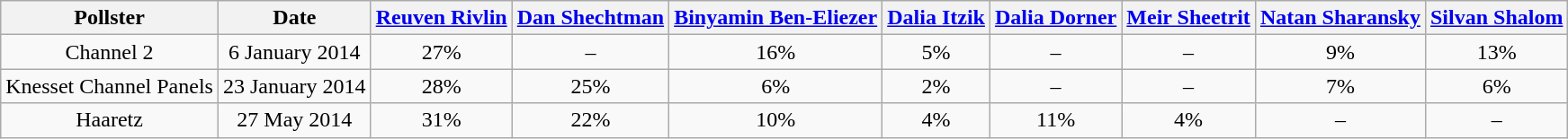<table class=wikitable style=text-align:center>
<tr>
<th>Pollster</th>
<th>Date</th>
<th><a href='#'>Reuven Rivlin</a></th>
<th><a href='#'>Dan Shechtman</a></th>
<th><a href='#'>Binyamin Ben-Eliezer</a></th>
<th><a href='#'>Dalia Itzik</a></th>
<th><a href='#'>Dalia Dorner</a></th>
<th><a href='#'>Meir Sheetrit</a></th>
<th><a href='#'>Natan Sharansky</a></th>
<th><a href='#'>Silvan Shalom</a></th>
</tr>
<tr>
<td>Channel 2</td>
<td>6 January 2014</td>
<td>27%</td>
<td>–</td>
<td>16%</td>
<td>5%</td>
<td>–</td>
<td>–</td>
<td>9%</td>
<td>13%</td>
</tr>
<tr>
<td>Knesset Channel Panels</td>
<td>23 January 2014</td>
<td>28%</td>
<td>25%</td>
<td>6%</td>
<td>2%</td>
<td>–</td>
<td>–</td>
<td>7%</td>
<td>6%</td>
</tr>
<tr>
<td>Haaretz</td>
<td>27 May 2014</td>
<td>31%</td>
<td>22%</td>
<td>10%</td>
<td>4%</td>
<td>11%</td>
<td>4%</td>
<td>–</td>
<td>–</td>
</tr>
</table>
